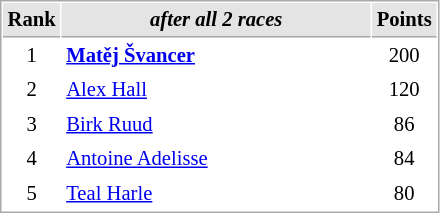<table cellspacing="1" cellpadding="3" style="border:1px solid #aaa; font-size:86%;">
<tr style="background:#e4e4e4;">
<th style="border-bottom:1px solid #aaa; width:10px;">Rank</th>
<th style="border-bottom:1px solid #aaa; width:200px;"><em>after all 2 races</em></th>
<th style="border-bottom:1px solid #aaa; width:20px;">Points</th>
</tr>
<tr>
<td align=center>1</td>
<td><strong> <a href='#'>Matěj Švancer</a></strong></td>
<td align=center>200</td>
</tr>
<tr>
<td align=center>2</td>
<td> <a href='#'>Alex Hall</a></td>
<td align=center>120</td>
</tr>
<tr>
<td align=center>3</td>
<td> <a href='#'>Birk Ruud</a></td>
<td align=center>86</td>
</tr>
<tr>
<td align=center>4</td>
<td> <a href='#'>Antoine Adelisse</a></td>
<td align=center>84</td>
</tr>
<tr>
<td align=center>5</td>
<td> <a href='#'>Teal Harle</a></td>
<td align=center>80</td>
</tr>
</table>
